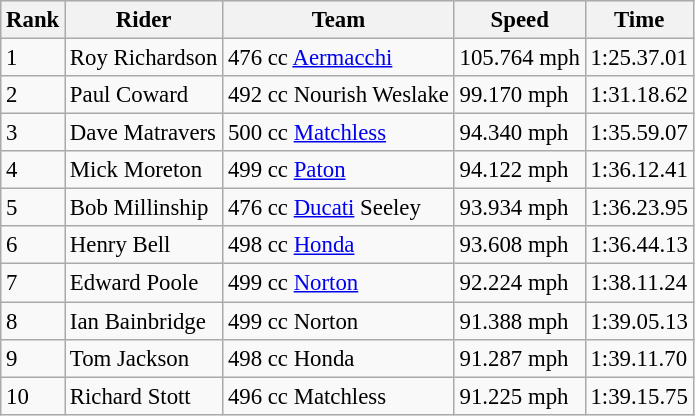<table class="wikitable" style="font-size: 95%;">
<tr style="background:#efefef;">
<th>Rank</th>
<th>Rider</th>
<th>Team</th>
<th>Speed</th>
<th>Time</th>
</tr>
<tr>
<td>1</td>
<td> Roy Richardson</td>
<td>476 cc <a href='#'>Aermacchi</a></td>
<td>105.764 mph</td>
<td>1:25.37.01</td>
</tr>
<tr>
<td>2</td>
<td>  Paul Coward</td>
<td>492 cc Nourish Weslake</td>
<td>99.170 mph</td>
<td>1:31.18.62</td>
</tr>
<tr>
<td>3</td>
<td>  Dave Matravers</td>
<td>500 cc <a href='#'>Matchless</a></td>
<td>94.340 mph</td>
<td>1:35.59.07</td>
</tr>
<tr>
<td>4</td>
<td>  Mick Moreton</td>
<td>499 cc <a href='#'>Paton</a></td>
<td>94.122 mph</td>
<td>1:36.12.41</td>
</tr>
<tr>
<td>5</td>
<td> Bob Millinship</td>
<td>476 cc <a href='#'>Ducati</a> Seeley</td>
<td>93.934 mph</td>
<td>1:36.23.95</td>
</tr>
<tr>
<td>6</td>
<td> Henry Bell</td>
<td>498 cc <a href='#'>Honda</a></td>
<td>93.608 mph</td>
<td>1:36.44.13</td>
</tr>
<tr>
<td>7</td>
<td> Edward Poole</td>
<td>499 cc <a href='#'>Norton</a></td>
<td>92.224 mph</td>
<td>1:38.11.24</td>
</tr>
<tr>
<td>8</td>
<td> Ian Bainbridge</td>
<td>499 cc Norton</td>
<td>91.388 mph</td>
<td>1:39.05.13</td>
</tr>
<tr>
<td>9</td>
<td> Tom Jackson</td>
<td>498 cc Honda</td>
<td>91.287 mph</td>
<td>1:39.11.70</td>
</tr>
<tr>
<td>10</td>
<td> Richard Stott</td>
<td>496 cc Matchless</td>
<td>91.225 mph</td>
<td>1:39.15.75</td>
</tr>
</table>
